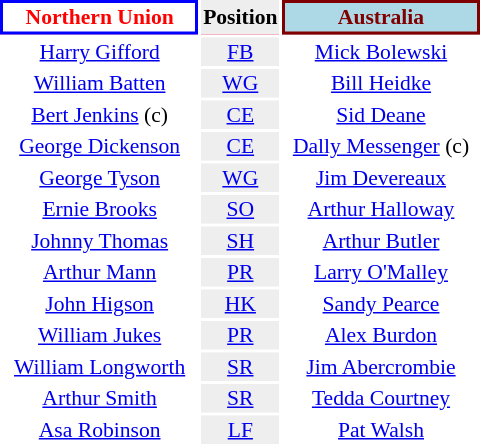<table style="float:right; font-size:90%; margin-left:1em;">
<tr style="background:#f03;">
<th align="centre"  style="width:126px; border:2px solid blue; background:white; color:red;">Northern Union</th>
<th style="text-align:center; background:#eee; color:black;">Position</th>
<th align="centre"  style="width:126px; border:2px solid maroon; background: lightblue; color: maroon">Australia</th>
</tr>
<tr>
<td style="text-align:center;"><a href='#'>Harry Gifford</a></td>
<td style="text-align:center; background:#eee;"><a href='#'>FB</a></td>
<td style="text-align:center;"><a href='#'>Mick Bolewski</a></td>
</tr>
<tr>
<td style="text-align:center;"><a href='#'>William Batten</a></td>
<td style="text-align:center; background:#eee;"><a href='#'>WG</a></td>
<td style="text-align:center;"><a href='#'>Bill Heidke</a></td>
</tr>
<tr>
<td style="text-align:center;"><a href='#'>Bert Jenkins</a> (c)</td>
<td style="text-align:center; background:#eee;"><a href='#'>CE</a></td>
<td style="text-align:center;"><a href='#'>Sid Deane</a></td>
</tr>
<tr>
<td style="text-align:center;"><a href='#'>George Dickenson</a></td>
<td style="text-align:center; background:#eee;"><a href='#'>CE</a></td>
<td style="text-align:center;"><a href='#'>Dally Messenger</a> (c)</td>
</tr>
<tr>
<td style="text-align:center;"><a href='#'>George Tyson</a></td>
<td style="text-align:center; background:#eee;"><a href='#'>WG</a></td>
<td style="text-align:center;"><a href='#'>Jim Devereaux</a></td>
</tr>
<tr>
<td style="text-align:center;"><a href='#'>Ernie Brooks</a></td>
<td style="text-align:center; background:#eee;"><a href='#'>SO</a></td>
<td style="text-align:center;"><a href='#'>Arthur Halloway</a></td>
</tr>
<tr>
<td style="text-align:center;"><a href='#'>Johnny Thomas</a></td>
<td style="text-align:center; background:#eee;"><a href='#'>SH</a></td>
<td style="text-align:center;"><a href='#'>Arthur Butler</a></td>
</tr>
<tr>
<td style="text-align:center;"><a href='#'>Arthur Mann</a></td>
<td style="text-align:center; background:#eee;"><a href='#'>PR</a></td>
<td style="text-align:center;"><a href='#'>Larry O'Malley</a></td>
</tr>
<tr>
<td style="text-align:center;"><a href='#'>John Higson</a></td>
<td style="text-align:center; background:#eee;"><a href='#'>HK</a></td>
<td style="text-align:center;"><a href='#'>Sandy Pearce</a></td>
</tr>
<tr>
<td style="text-align:center;"><a href='#'>William Jukes</a></td>
<td style="text-align:center; background:#eee;"><a href='#'>PR</a></td>
<td style="text-align:center;"><a href='#'>Alex Burdon</a></td>
</tr>
<tr>
<td style="text-align:center;"><a href='#'>William Longworth</a></td>
<td style="text-align:center; background:#eee;"><a href='#'>SR</a></td>
<td style="text-align:center;"><a href='#'>Jim Abercrombie</a></td>
</tr>
<tr>
<td style="text-align:center;"><a href='#'>Arthur Smith</a></td>
<td style="text-align:center; background:#eee;"><a href='#'>SR</a></td>
<td style="text-align:center;"><a href='#'>Tedda Courtney</a></td>
</tr>
<tr>
<td style="text-align:center;"><a href='#'>Asa Robinson</a></td>
<td style="text-align:center; background:#eee;"><a href='#'>LF</a></td>
<td style="text-align:center;"><a href='#'>Pat Walsh</a></td>
</tr>
<tr style="text-align:center;">
</tr>
</table>
